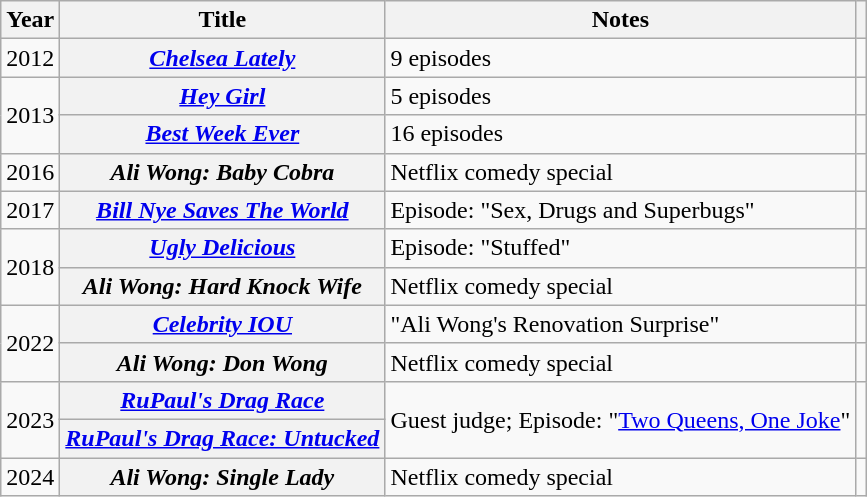<table class="wikitable plainrowheaders sortable">
<tr>
<th scope="col">Year</th>
<th scope="col">Title</th>
<th scope="col" class="unsortable">Notes</th>
<th scope="col" class="unsortable"></th>
</tr>
<tr>
<td>2012</td>
<th scope="row"><em><a href='#'>Chelsea Lately</a></em></th>
<td>9 episodes</td>
<td style="text-align:center;"></td>
</tr>
<tr>
<td rowspan="2">2013</td>
<th scope="row"><em><a href='#'>Hey Girl</a></em></th>
<td>5 episodes</td>
<td style="text-align:center;"></td>
</tr>
<tr>
<th scope="row"><em><a href='#'>Best Week Ever</a></em></th>
<td>16 episodes</td>
<td style="text-align:center;"></td>
</tr>
<tr>
<td>2016</td>
<th scope="row"><em>Ali Wong: Baby Cobra</em></th>
<td>Netflix comedy special</td>
<td style="text-align:center;"></td>
</tr>
<tr>
<td>2017</td>
<th scope="row"><em><a href='#'>Bill Nye Saves The World</a></em></th>
<td>Episode: "Sex, Drugs and Superbugs"</td>
<td style="text-align:center;"></td>
</tr>
<tr>
<td rowspan="2">2018</td>
<th scope="row"><em><a href='#'>Ugly Delicious</a></em></th>
<td>Episode: "Stuffed"</td>
<td style="text-align:center;"></td>
</tr>
<tr>
<th scope="row"><em>Ali Wong: Hard Knock Wife</em></th>
<td>Netflix comedy special</td>
<td style="text-align:center;"></td>
</tr>
<tr>
<td rowspan="2">2022</td>
<th scope="row"><em><a href='#'>Celebrity IOU</a></em></th>
<td>"Ali Wong's Renovation Surprise"</td>
<td style="text-align:center;"></td>
</tr>
<tr>
<th scope="row"><em>Ali Wong: Don Wong</em></th>
<td>Netflix comedy special</td>
<td style="text-align:center;"></td>
</tr>
<tr>
<td rowspan="2">2023</td>
<th scope="row"><em><a href='#'>RuPaul's Drag Race</a></em></th>
<td rowspan="2">Guest judge; Episode: "<a href='#'>Two Queens, One Joke</a>"</td>
<td style="text-align:center;" rowspan="2"></td>
</tr>
<tr>
<th scope="row"><em><a href='#'>RuPaul's Drag Race: Untucked</a></em></th>
</tr>
<tr>
<td>2024</td>
<th scope="row"><em>Ali Wong: Single Lady</em></th>
<td>Netflix comedy special</td>
<td style="text-align:center;"></td>
</tr>
</table>
